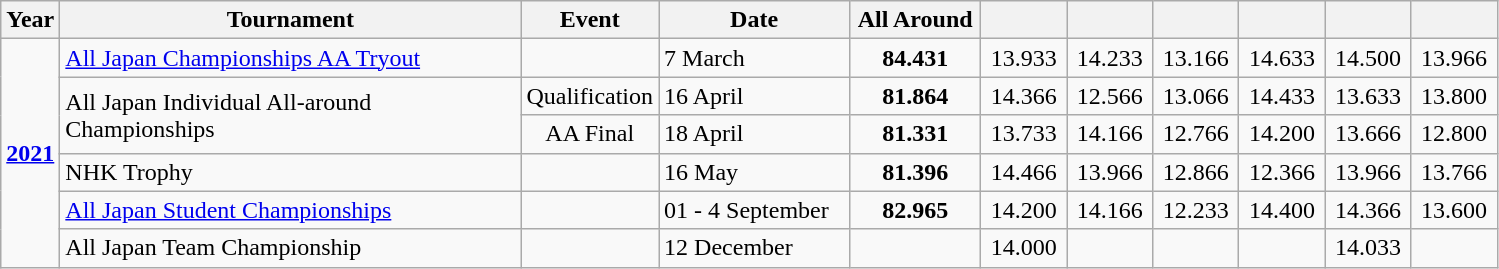<table class="wikitable sortable" style="text-align:center; font-size:100%">
<tr>
<th style="width:20px;" class=unsortable>Year</th>
<th style="width:300px;" class=unsortable>Tournament</th>
<th style="width:30px;" class=unsortable>Event</th>
<th style="width:120px;" class=unsortable>Date</th>
<th scope="col" style="width:80px;">All Around</th>
<th scope="col" style="width:50px;"></th>
<th scope="col" style="width:50px;"></th>
<th scope="col" style="width:50px;"></th>
<th scope="col" style="width:50px;"></th>
<th scope="col" style="width:50px;"></th>
<th scope="col" style="width:50px;"></th>
</tr>
<tr>
<td rowspan="6"><strong><a href='#'>2021</a></strong></td>
<td align=left><a href='#'>All Japan Championships AA Tryout</a></td>
<td></td>
<td align=left>7 March</td>
<td><strong>84.431</strong></td>
<td>13.933</td>
<td>14.233</td>
<td>13.166</td>
<td>14.633</td>
<td>14.500</td>
<td>13.966</td>
</tr>
<tr>
<td rowspan="2" align=left>All Japan Individual All-around Championships</td>
<td>Qualification</td>
<td align=left>16 April</td>
<td><strong>81.864</strong></td>
<td>14.366</td>
<td>12.566</td>
<td>13.066</td>
<td>14.433</td>
<td>13.633</td>
<td>13.800</td>
</tr>
<tr>
<td>AA Final</td>
<td align=left>18 April</td>
<td><strong>81.331</strong></td>
<td>13.733</td>
<td>14.166</td>
<td>12.766</td>
<td>14.200</td>
<td>13.666</td>
<td>12.800</td>
</tr>
<tr>
<td align=left>NHK Trophy</td>
<td></td>
<td align=left>16 May</td>
<td><strong>81.396</strong></td>
<td>14.466</td>
<td>13.966</td>
<td>12.866</td>
<td>12.366</td>
<td>13.966</td>
<td>13.766</td>
</tr>
<tr>
<td align=left><a href='#'>All Japan Student Championships</a></td>
<td></td>
<td align=left>01 - 4 September</td>
<td><strong>82.965</strong></td>
<td>14.200</td>
<td>14.166</td>
<td>12.233</td>
<td>14.400</td>
<td>14.366</td>
<td>13.600</td>
</tr>
<tr>
<td align=left>All Japan Team Championship</td>
<td></td>
<td align=left>12 December</td>
<td></td>
<td>14.000</td>
<td></td>
<td></td>
<td></td>
<td>14.033</td>
<td></td>
</tr>
</table>
